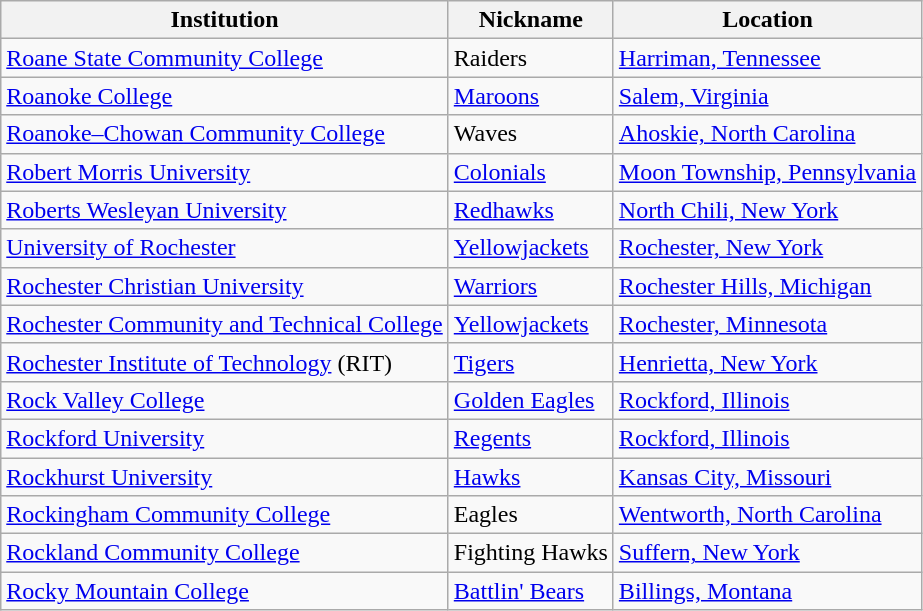<table class="wikitable">
<tr>
<th>Institution</th>
<th>Nickname</th>
<th>Location</th>
</tr>
<tr>
<td><a href='#'>Roane State Community College</a></td>
<td>Raiders</td>
<td><a href='#'>Harriman, Tennessee</a></td>
</tr>
<tr>
<td><a href='#'>Roanoke College</a></td>
<td><a href='#'>Maroons</a></td>
<td><a href='#'>Salem, Virginia</a></td>
</tr>
<tr>
<td><a href='#'>Roanoke–Chowan Community College</a></td>
<td>Waves</td>
<td><a href='#'>Ahoskie, North Carolina</a></td>
</tr>
<tr>
<td><a href='#'>Robert Morris University</a></td>
<td><a href='#'>Colonials</a></td>
<td><a href='#'>Moon Township, Pennsylvania</a></td>
</tr>
<tr>
<td><a href='#'>Roberts Wesleyan University</a></td>
<td><a href='#'>Redhawks</a></td>
<td><a href='#'>North Chili, New York</a></td>
</tr>
<tr>
<td><a href='#'>University of Rochester</a></td>
<td><a href='#'>Yellowjackets</a></td>
<td><a href='#'>Rochester, New York</a></td>
</tr>
<tr>
<td><a href='#'>Rochester Christian University</a></td>
<td><a href='#'>Warriors</a></td>
<td><a href='#'>Rochester Hills, Michigan</a></td>
</tr>
<tr>
<td><a href='#'>Rochester Community and Technical College</a></td>
<td><a href='#'>Yellowjackets</a></td>
<td><a href='#'>Rochester, Minnesota</a></td>
</tr>
<tr>
<td><a href='#'>Rochester Institute of Technology</a> (RIT)</td>
<td><a href='#'>Tigers</a></td>
<td><a href='#'>Henrietta, New York</a></td>
</tr>
<tr>
<td><a href='#'>Rock Valley College</a></td>
<td><a href='#'>Golden Eagles</a></td>
<td><a href='#'>Rockford, Illinois</a></td>
</tr>
<tr>
<td><a href='#'>Rockford University</a></td>
<td><a href='#'>Regents</a></td>
<td><a href='#'>Rockford, Illinois</a></td>
</tr>
<tr>
<td><a href='#'>Rockhurst University</a></td>
<td><a href='#'>Hawks</a></td>
<td><a href='#'>Kansas City, Missouri</a></td>
</tr>
<tr>
<td><a href='#'>Rockingham Community College</a></td>
<td>Eagles</td>
<td><a href='#'>Wentworth, North Carolina</a></td>
</tr>
<tr>
<td><a href='#'>Rockland Community College</a></td>
<td>Fighting Hawks</td>
<td><a href='#'>Suffern, New York</a></td>
</tr>
<tr>
<td><a href='#'>Rocky Mountain College</a></td>
<td><a href='#'>Battlin' Bears</a></td>
<td><a href='#'>Billings, Montana</a></td>
</tr>
</table>
